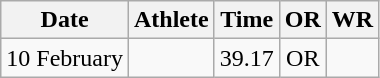<table class="wikitable" style="text-align:center">
<tr>
<th>Date</th>
<th>Athlete</th>
<th>Time</th>
<th>OR</th>
<th>WR</th>
</tr>
<tr>
<td>10 February</td>
<td></td>
<td>39.17</td>
<td>OR</td>
<td></td>
</tr>
</table>
